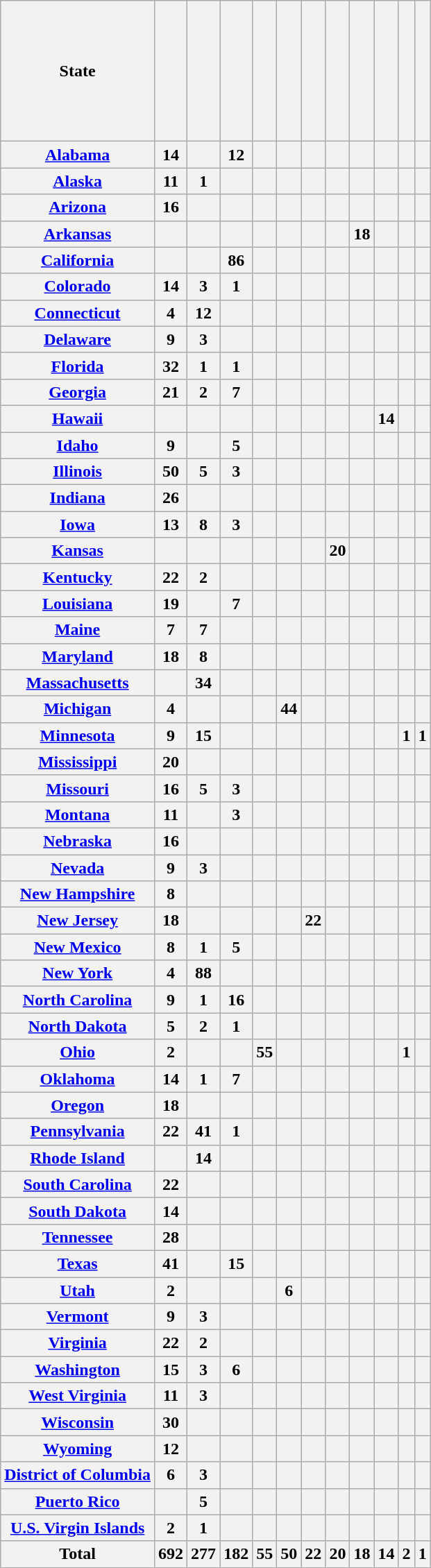<table class="wikitable" style="text-align: center;">
<tr style="line-height:8em; vertical-align:bottom">
<th>State</th>
<th></th>
<th></th>
<th></th>
<th></th>
<th></th>
<th></th>
<th></th>
<th></th>
<th></th>
<th></th>
<th></th>
</tr>
<tr>
<th><a href='#'>Alabama</a></th>
<th>14</th>
<th></th>
<th>12</th>
<th></th>
<th></th>
<th></th>
<th></th>
<th></th>
<th></th>
<th></th>
<th></th>
</tr>
<tr>
<th><a href='#'>Alaska</a></th>
<th>11</th>
<th>1</th>
<th></th>
<th></th>
<th></th>
<th></th>
<th></th>
<th></th>
<th></th>
<th></th>
<th></th>
</tr>
<tr>
<th><a href='#'>Arizona</a></th>
<th>16</th>
<th></th>
<th></th>
<th></th>
<th></th>
<th></th>
<th></th>
<th></th>
<th></th>
<th></th>
<th></th>
</tr>
<tr>
<th><a href='#'>Arkansas</a></th>
<th></th>
<th></th>
<th></th>
<th></th>
<th></th>
<th></th>
<th></th>
<th>18</th>
<th></th>
<th></th>
<th></th>
</tr>
<tr>
<th><a href='#'>California</a></th>
<th></th>
<th></th>
<th>86</th>
<th></th>
<th></th>
<th></th>
<th></th>
<th></th>
<th></th>
<th></th>
<th></th>
</tr>
<tr>
<th><a href='#'>Colorado</a></th>
<th>14</th>
<th>3</th>
<th>1</th>
<th></th>
<th></th>
<th></th>
<th></th>
<th></th>
<th></th>
<th></th>
<th></th>
</tr>
<tr>
<th><a href='#'>Connecticut</a></th>
<th>4</th>
<th>12</th>
<th></th>
<th></th>
<th></th>
<th></th>
<th></th>
<th></th>
<th></th>
<th></th>
<th></th>
</tr>
<tr>
<th><a href='#'>Delaware</a></th>
<th>9</th>
<th>3</th>
<th></th>
<th></th>
<th></th>
<th></th>
<th></th>
<th></th>
<th></th>
<th></th>
<th></th>
</tr>
<tr>
<th><a href='#'>Florida</a></th>
<th>32</th>
<th>1</th>
<th>1</th>
<th></th>
<th></th>
<th></th>
<th></th>
<th></th>
<th></th>
<th></th>
<th></th>
</tr>
<tr>
<th><a href='#'>Georgia</a></th>
<th>21</th>
<th>2</th>
<th>7</th>
<th></th>
<th></th>
<th></th>
<th></th>
<th></th>
<th></th>
<th></th>
<th></th>
</tr>
<tr>
<th><a href='#'>Hawaii</a></th>
<th></th>
<th></th>
<th></th>
<th></th>
<th></th>
<th></th>
<th></th>
<th></th>
<th>14</th>
<th></th>
<th></th>
</tr>
<tr>
<th><a href='#'>Idaho</a></th>
<th>9</th>
<th></th>
<th>5</th>
<th></th>
<th></th>
<th></th>
<th></th>
<th></th>
<th></th>
<th></th>
<th></th>
</tr>
<tr>
<th><a href='#'>Illinois</a></th>
<th>50</th>
<th>5</th>
<th>3</th>
<th></th>
<th></th>
<th></th>
<th></th>
<th></th>
<th></th>
<th></th>
<th></th>
</tr>
<tr>
<th><a href='#'>Indiana</a></th>
<th>26</th>
<th></th>
<th></th>
<th></th>
<th></th>
<th></th>
<th></th>
<th></th>
<th></th>
<th></th>
<th></th>
</tr>
<tr>
<th><a href='#'>Iowa</a></th>
<th>13</th>
<th>8</th>
<th>3</th>
<th></th>
<th></th>
<th></th>
<th></th>
<th></th>
<th></th>
<th></th>
<th></th>
</tr>
<tr>
<th><a href='#'>Kansas</a></th>
<th></th>
<th></th>
<th></th>
<th></th>
<th></th>
<th></th>
<th>20</th>
<th></th>
<th></th>
<th></th>
<th></th>
</tr>
<tr>
<th><a href='#'>Kentucky</a></th>
<th>22</th>
<th>2</th>
<th></th>
<th></th>
<th></th>
<th></th>
<th></th>
<th></th>
<th></th>
<th></th>
<th></th>
</tr>
<tr>
<th><a href='#'>Louisiana</a></th>
<th>19</th>
<th></th>
<th>7</th>
<th></th>
<th></th>
<th></th>
<th></th>
<th></th>
<th></th>
<th></th>
<th></th>
</tr>
<tr>
<th><a href='#'>Maine</a></th>
<th>7</th>
<th>7</th>
<th></th>
<th></th>
<th></th>
<th></th>
<th></th>
<th></th>
<th></th>
<th></th>
<th></th>
</tr>
<tr>
<th><a href='#'>Maryland</a></th>
<th>18</th>
<th>8</th>
<th></th>
<th></th>
<th></th>
<th></th>
<th></th>
<th></th>
<th></th>
<th></th>
<th></th>
</tr>
<tr>
<th><a href='#'>Massachusetts</a></th>
<th></th>
<th>34</th>
<th></th>
<th></th>
<th></th>
<th></th>
<th></th>
<th></th>
<th></th>
<th></th>
<th></th>
</tr>
<tr>
<th><a href='#'>Michigan</a></th>
<th>4</th>
<th></th>
<th></th>
<th></th>
<th>44</th>
<th></th>
<th></th>
<th></th>
<th></th>
<th></th>
<th></th>
</tr>
<tr>
<th><a href='#'>Minnesota</a></th>
<th>9</th>
<th>15</th>
<th></th>
<th></th>
<th></th>
<th></th>
<th></th>
<th></th>
<th></th>
<th>1</th>
<th>1</th>
</tr>
<tr>
<th><a href='#'>Mississippi</a></th>
<th>20</th>
<th></th>
<th></th>
<th></th>
<th></th>
<th></th>
<th></th>
<th></th>
<th></th>
<th></th>
<th></th>
</tr>
<tr>
<th><a href='#'>Missouri</a></th>
<th>16</th>
<th>5</th>
<th>3</th>
<th></th>
<th></th>
<th></th>
<th></th>
<th></th>
<th></th>
<th></th>
<th></th>
</tr>
<tr>
<th><a href='#'>Montana</a></th>
<th>11</th>
<th></th>
<th>3</th>
<th></th>
<th></th>
<th></th>
<th></th>
<th></th>
<th></th>
<th></th>
<th></th>
</tr>
<tr>
<th><a href='#'>Nebraska</a></th>
<th>16</th>
<th></th>
<th></th>
<th></th>
<th></th>
<th></th>
<th></th>
<th></th>
<th></th>
<th></th>
<th></th>
</tr>
<tr>
<th><a href='#'>Nevada</a></th>
<th>9</th>
<th>3</th>
<th></th>
<th></th>
<th></th>
<th></th>
<th></th>
<th></th>
<th></th>
<th></th>
<th></th>
</tr>
<tr>
<th><a href='#'>New Hampshire</a></th>
<th>8</th>
<th></th>
<th></th>
<th></th>
<th></th>
<th></th>
<th></th>
<th></th>
<th></th>
<th></th>
<th></th>
</tr>
<tr>
<th><a href='#'>New Jersey</a></th>
<th>18</th>
<th></th>
<th></th>
<th></th>
<th></th>
<th>22</th>
<th></th>
<th></th>
<th></th>
<th></th>
<th></th>
</tr>
<tr>
<th><a href='#'>New Mexico</a></th>
<th>8</th>
<th>1</th>
<th>5</th>
<th></th>
<th></th>
<th></th>
<th></th>
<th></th>
<th></th>
<th></th>
<th></th>
</tr>
<tr>
<th><a href='#'>New York</a></th>
<th>4</th>
<th>88</th>
<th></th>
<th></th>
<th></th>
<th></th>
<th></th>
<th></th>
<th></th>
<th></th>
<th></th>
</tr>
<tr>
<th><a href='#'>North Carolina</a></th>
<th>9</th>
<th>1</th>
<th>16</th>
<th></th>
<th></th>
<th></th>
<th></th>
<th></th>
<th></th>
<th></th>
<th></th>
</tr>
<tr>
<th><a href='#'>North Dakota</a></th>
<th>5</th>
<th>2</th>
<th>1</th>
<th></th>
<th></th>
<th></th>
<th></th>
<th></th>
<th></th>
<th></th>
<th></th>
</tr>
<tr>
<th><a href='#'>Ohio</a></th>
<th>2</th>
<th></th>
<th></th>
<th>55</th>
<th></th>
<th></th>
<th></th>
<th></th>
<th></th>
<th>1</th>
<th></th>
</tr>
<tr>
<th><a href='#'>Oklahoma</a></th>
<th>14</th>
<th>1</th>
<th>7</th>
<th></th>
<th></th>
<th></th>
<th></th>
<th></th>
<th></th>
<th></th>
<th></th>
</tr>
<tr>
<th><a href='#'>Oregon</a></th>
<th>18</th>
<th></th>
<th></th>
<th></th>
<th></th>
<th></th>
<th></th>
<th></th>
<th></th>
<th></th>
<th></th>
</tr>
<tr>
<th><a href='#'>Pennsylvania</a></th>
<th>22</th>
<th>41</th>
<th>1</th>
<th></th>
<th></th>
<th></th>
<th></th>
<th></th>
<th></th>
<th></th>
<th></th>
</tr>
<tr>
<th><a href='#'>Rhode Island</a></th>
<th></th>
<th>14</th>
<th></th>
<th></th>
<th></th>
<th></th>
<th></th>
<th></th>
<th></th>
<th></th>
<th></th>
</tr>
<tr>
<th><a href='#'>South Carolina</a></th>
<th>22</th>
<th></th>
<th></th>
<th></th>
<th></th>
<th></th>
<th></th>
<th></th>
<th></th>
<th></th>
<th></th>
</tr>
<tr>
<th><a href='#'>South Dakota</a></th>
<th>14</th>
<th></th>
<th></th>
<th></th>
<th></th>
<th></th>
<th></th>
<th></th>
<th></th>
<th></th>
<th></th>
</tr>
<tr>
<th><a href='#'>Tennessee</a></th>
<th>28</th>
<th></th>
<th></th>
<th></th>
<th></th>
<th></th>
<th></th>
<th></th>
<th></th>
<th></th>
<th></th>
</tr>
<tr>
<th><a href='#'>Texas</a></th>
<th>41</th>
<th></th>
<th>15</th>
<th></th>
<th></th>
<th></th>
<th></th>
<th></th>
<th></th>
<th></th>
<th></th>
</tr>
<tr>
<th><a href='#'>Utah</a></th>
<th>2</th>
<th></th>
<th></th>
<th></th>
<th>6</th>
<th></th>
<th></th>
<th></th>
<th></th>
<th></th>
<th></th>
</tr>
<tr>
<th><a href='#'>Vermont</a></th>
<th>9</th>
<th>3</th>
<th></th>
<th></th>
<th></th>
<th></th>
<th></th>
<th></th>
<th></th>
<th></th>
<th></th>
</tr>
<tr>
<th><a href='#'>Virginia</a></th>
<th>22</th>
<th>2</th>
<th></th>
<th></th>
<th></th>
<th></th>
<th></th>
<th></th>
<th></th>
<th></th>
<th></th>
</tr>
<tr>
<th><a href='#'>Washington</a></th>
<th>15</th>
<th>3</th>
<th>6</th>
<th></th>
<th></th>
<th></th>
<th></th>
<th></th>
<th></th>
<th></th>
<th></th>
</tr>
<tr>
<th><a href='#'>West Virginia</a></th>
<th>11</th>
<th>3</th>
<th></th>
<th></th>
<th></th>
<th></th>
<th></th>
<th></th>
<th></th>
<th></th>
<th></th>
</tr>
<tr>
<th><a href='#'>Wisconsin</a></th>
<th>30</th>
<th></th>
<th></th>
<th></th>
<th></th>
<th></th>
<th></th>
<th></th>
<th></th>
<th></th>
<th></th>
</tr>
<tr>
<th><a href='#'>Wyoming</a></th>
<th>12</th>
<th></th>
<th></th>
<th></th>
<th></th>
<th></th>
<th></th>
<th></th>
<th></th>
<th></th>
<th></th>
</tr>
<tr>
<th><a href='#'>District of Columbia</a></th>
<th>6</th>
<th>3</th>
<th></th>
<th></th>
<th></th>
<th></th>
<th></th>
<th></th>
<th></th>
<th></th>
<th></th>
</tr>
<tr>
<th><a href='#'>Puerto Rico</a></th>
<th></th>
<th>5</th>
<th></th>
<th></th>
<th></th>
<th></th>
<th></th>
<th></th>
<th></th>
<th></th>
<th></th>
</tr>
<tr>
<th><a href='#'>U.S. Virgin Islands</a></th>
<th>2</th>
<th>1</th>
<th></th>
<th></th>
<th></th>
<th></th>
<th></th>
<th></th>
<th></th>
<th></th>
<th></th>
</tr>
<tr>
<th>Total</th>
<th>692</th>
<th>277</th>
<th>182</th>
<th>55</th>
<th>50</th>
<th>22</th>
<th>20</th>
<th>18</th>
<th>14</th>
<th>2</th>
<th>1</th>
</tr>
</table>
